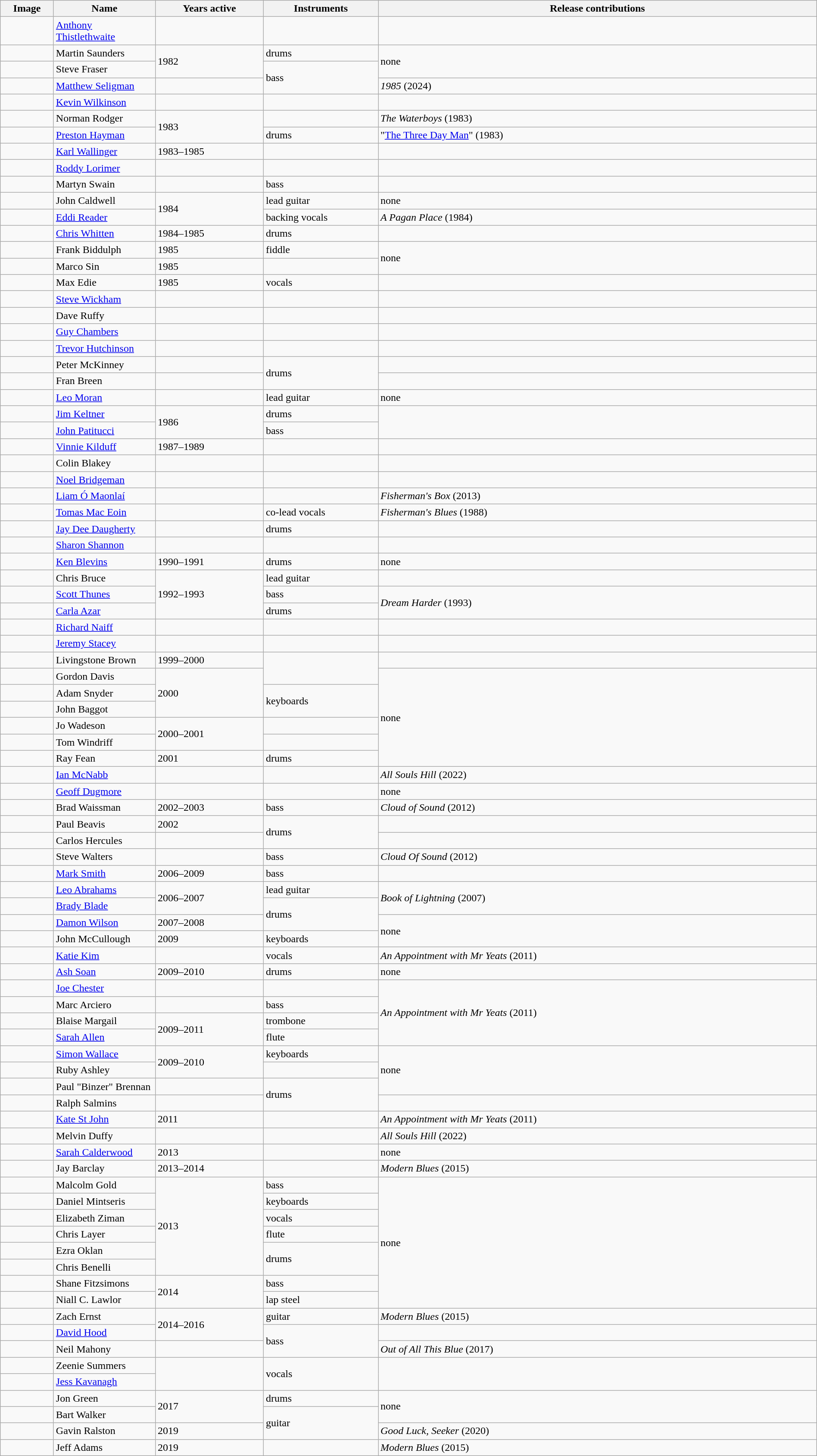<table class="wikitable" width="100%" border="1">
<tr>
<th width="75">Image</th>
<th width="150">Name</th>
<th width="160">Years active</th>
<th width="170">Instruments</th>
<th>Release contributions</th>
</tr>
<tr>
<td></td>
<td><a href='#'>Anthony Thistlethwaite</a></td>
<td></td>
<td></td>
<td></td>
</tr>
<tr>
<td></td>
<td>Martin Saunders</td>
<td rowspan="2">1982 </td>
<td>drums</td>
<td rowspan="2">none</td>
</tr>
<tr>
<td></td>
<td>Steve Fraser</td>
<td rowspan="2">bass</td>
</tr>
<tr>
<td></td>
<td><a href='#'>Matthew Seligman</a></td>
<td></td>
<td><em>1985</em> (2024)</td>
</tr>
<tr>
<td></td>
<td><a href='#'>Kevin Wilkinson</a></td>
<td></td>
<td></td>
<td></td>
</tr>
<tr>
<td></td>
<td>Norman Rodger</td>
<td rowspan="2">1983 </td>
<td></td>
<td><em>The Waterboys</em> (1983)</td>
</tr>
<tr>
<td></td>
<td><a href='#'>Preston Hayman</a></td>
<td>drums</td>
<td>"<a href='#'>The Three Day Man</a>" (1983)</td>
</tr>
<tr>
<td></td>
<td><a href='#'>Karl Wallinger</a></td>
<td>1983–1985 </td>
<td></td>
<td></td>
</tr>
<tr>
<td></td>
<td><a href='#'>Roddy Lorimer</a></td>
<td></td>
<td></td>
<td></td>
</tr>
<tr>
<td></td>
<td>Martyn Swain</td>
<td></td>
<td>bass</td>
<td></td>
</tr>
<tr>
<td></td>
<td>John Caldwell</td>
<td rowspan="2">1984</td>
<td>lead guitar</td>
<td>none</td>
</tr>
<tr>
<td></td>
<td><a href='#'>Eddi Reader</a></td>
<td>backing vocals</td>
<td><em>A Pagan Place</em> (1984)</td>
</tr>
<tr>
<td></td>
<td><a href='#'>Chris Whitten</a></td>
<td>1984–1985</td>
<td>drums</td>
<td></td>
</tr>
<tr>
<td></td>
<td>Frank Biddulph</td>
<td>1985</td>
<td>fiddle</td>
<td rowspan="2">none</td>
</tr>
<tr>
<td></td>
<td>Marco Sin</td>
<td>1985 </td>
<td></td>
</tr>
<tr>
<td></td>
<td>Max Edie</td>
<td>1985</td>
<td>vocals</td>
<td></td>
</tr>
<tr>
<td></td>
<td><a href='#'>Steve Wickham</a></td>
<td></td>
<td></td>
<td></td>
</tr>
<tr>
<td></td>
<td>Dave Ruffy</td>
<td></td>
<td></td>
<td></td>
</tr>
<tr>
<td></td>
<td><a href='#'>Guy Chambers</a></td>
<td></td>
<td></td>
<td></td>
</tr>
<tr>
<td></td>
<td><a href='#'>Trevor Hutchinson</a></td>
<td></td>
<td></td>
<td></td>
</tr>
<tr>
<td></td>
<td>Peter McKinney</td>
<td></td>
<td rowspan="2">drums</td>
<td></td>
</tr>
<tr>
<td></td>
<td>Fran Breen</td>
<td></td>
<td></td>
</tr>
<tr>
<td></td>
<td><a href='#'>Leo Moran</a></td>
<td></td>
<td>lead guitar</td>
<td>none</td>
</tr>
<tr>
<td></td>
<td><a href='#'>Jim Keltner</a></td>
<td rowspan="2">1986 </td>
<td>drums</td>
<td rowspan="2"></td>
</tr>
<tr>
<td></td>
<td><a href='#'>John Patitucci</a></td>
<td>bass</td>
</tr>
<tr>
<td></td>
<td><a href='#'>Vinnie Kilduff</a></td>
<td>1987–1989</td>
<td></td>
<td></td>
</tr>
<tr>
<td></td>
<td>Colin Blakey</td>
<td></td>
<td></td>
<td></td>
</tr>
<tr>
<td></td>
<td><a href='#'>Noel Bridgeman</a></td>
<td></td>
<td></td>
<td></td>
</tr>
<tr>
<td></td>
<td><a href='#'>Liam Ó Maonlaí</a></td>
<td></td>
<td></td>
<td><em>Fisherman's Box</em> (2013)</td>
</tr>
<tr>
<td></td>
<td><a href='#'>Tomas Mac Eoin</a></td>
<td></td>
<td>co-lead vocals</td>
<td><em>Fisherman's Blues</em> (1988)</td>
</tr>
<tr>
<td></td>
<td><a href='#'>Jay Dee Daugherty</a></td>
<td></td>
<td>drums</td>
<td></td>
</tr>
<tr>
<td></td>
<td><a href='#'>Sharon Shannon</a></td>
<td></td>
<td></td>
<td></td>
</tr>
<tr>
<td></td>
<td><a href='#'>Ken Blevins</a></td>
<td>1990–1991</td>
<td>drums</td>
<td>none</td>
</tr>
<tr>
<td></td>
<td>Chris Bruce</td>
<td rowspan="3">1992–1993</td>
<td>lead guitar</td>
<td></td>
</tr>
<tr>
<td></td>
<td><a href='#'>Scott Thunes</a></td>
<td>bass</td>
<td rowspan="2"><em>Dream Harder</em> (1993)</td>
</tr>
<tr>
<td></td>
<td><a href='#'>Carla Azar</a></td>
<td>drums</td>
</tr>
<tr>
<td></td>
<td><a href='#'>Richard Naiff</a></td>
<td></td>
<td></td>
<td></td>
</tr>
<tr>
<td></td>
<td><a href='#'>Jeremy Stacey</a></td>
<td></td>
<td></td>
<td></td>
</tr>
<tr>
<td></td>
<td>Livingstone Brown</td>
<td>1999–2000</td>
<td rowspan="2"></td>
<td></td>
</tr>
<tr>
<td></td>
<td>Gordon Davis</td>
<td rowspan="3">2000</td>
<td rowspan="6">none</td>
</tr>
<tr>
<td></td>
<td>Adam Snyder</td>
<td rowspan="2">keyboards</td>
</tr>
<tr>
<td></td>
<td>John Baggot</td>
</tr>
<tr>
<td></td>
<td>Jo Wadeson</td>
<td rowspan="2">2000–2001</td>
<td></td>
</tr>
<tr>
<td></td>
<td>Tom Windriff</td>
<td></td>
</tr>
<tr>
<td></td>
<td>Ray Fean</td>
<td>2001</td>
<td>drums</td>
</tr>
<tr>
<td></td>
<td><a href='#'>Ian McNabb</a></td>
<td></td>
<td></td>
<td><em>All Souls Hill</em> (2022)</td>
</tr>
<tr>
<td></td>
<td><a href='#'>Geoff Dugmore</a></td>
<td></td>
<td></td>
<td>none</td>
</tr>
<tr>
<td></td>
<td>Brad Waissman</td>
<td>2002–2003</td>
<td>bass</td>
<td><em>Cloud of Sound</em> (2012)</td>
</tr>
<tr>
<td></td>
<td>Paul Beavis</td>
<td>2002</td>
<td rowspan="2">drums</td>
<td></td>
</tr>
<tr>
<td></td>
<td>Carlos Hercules</td>
<td></td>
<td></td>
</tr>
<tr>
<td></td>
<td>Steve Walters</td>
<td></td>
<td>bass</td>
<td><em>Cloud Of Sound</em> (2012)</td>
</tr>
<tr>
<td></td>
<td><a href='#'>Mark Smith</a></td>
<td>2006–2009 </td>
<td>bass</td>
<td></td>
</tr>
<tr>
<td></td>
<td><a href='#'>Leo Abrahams</a></td>
<td rowspan="2">2006–2007 </td>
<td>lead guitar</td>
<td rowspan="2"><em>Book of Lightning</em> (2007)</td>
</tr>
<tr>
<td></td>
<td><a href='#'>Brady Blade</a></td>
<td rowspan="2">drums</td>
</tr>
<tr>
<td></td>
<td><a href='#'>Damon Wilson</a></td>
<td>2007–2008</td>
<td rowspan="2">none</td>
</tr>
<tr>
<td></td>
<td>John McCullough</td>
<td>2009</td>
<td>keyboards</td>
</tr>
<tr>
<td></td>
<td><a href='#'>Katie Kim</a></td>
<td></td>
<td>vocals</td>
<td><em>An Appointment with Mr Yeats</em> (2011)</td>
</tr>
<tr>
<td></td>
<td><a href='#'>Ash Soan</a></td>
<td>2009–2010</td>
<td>drums</td>
<td>none</td>
</tr>
<tr>
<td></td>
<td><a href='#'>Joe Chester</a></td>
<td></td>
<td></td>
<td rowspan="4"><em>An Appointment with Mr Yeats</em> (2011)</td>
</tr>
<tr>
<td></td>
<td>Marc Arciero</td>
<td></td>
<td>bass</td>
</tr>
<tr>
<td></td>
<td>Blaise Margail</td>
<td rowspan="2">2009–2011</td>
<td>trombone</td>
</tr>
<tr>
<td></td>
<td><a href='#'>Sarah Allen</a></td>
<td>flute</td>
</tr>
<tr>
<td></td>
<td><a href='#'>Simon Wallace</a></td>
<td rowspan="2">2009–2010</td>
<td>keyboards</td>
<td rowspan="3">none</td>
</tr>
<tr>
<td></td>
<td>Ruby Ashley</td>
<td></td>
</tr>
<tr>
<td></td>
<td>Paul "Binzer" Brennan</td>
<td></td>
<td rowspan="2">drums</td>
</tr>
<tr>
<td></td>
<td>Ralph Salmins</td>
<td></td>
<td></td>
</tr>
<tr>
<td></td>
<td><a href='#'>Kate St John</a></td>
<td>2011</td>
<td></td>
<td><em>An Appointment with Mr Yeats</em> (2011)</td>
</tr>
<tr>
<td></td>
<td>Melvin Duffy</td>
<td></td>
<td></td>
<td><em>All Souls Hill</em> (2022)</td>
</tr>
<tr>
<td></td>
<td><a href='#'>Sarah Calderwood</a></td>
<td>2013</td>
<td></td>
<td>none</td>
</tr>
<tr>
<td></td>
<td>Jay Barclay</td>
<td>2013–2014</td>
<td></td>
<td><em>Modern Blues</em> (2015)</td>
</tr>
<tr>
<td></td>
<td>Malcolm Gold</td>
<td rowspan="6">2013</td>
<td>bass</td>
<td rowspan="8">none</td>
</tr>
<tr>
<td></td>
<td>Daniel Mintseris</td>
<td>keyboards</td>
</tr>
<tr>
<td></td>
<td>Elizabeth Ziman</td>
<td>vocals</td>
</tr>
<tr>
<td></td>
<td>Chris Layer</td>
<td>flute</td>
</tr>
<tr>
<td></td>
<td>Ezra Oklan</td>
<td rowspan="2">drums</td>
</tr>
<tr>
<td></td>
<td>Chris Benelli</td>
</tr>
<tr>
<td></td>
<td>Shane Fitzsimons</td>
<td rowspan="2">2014</td>
<td>bass</td>
</tr>
<tr>
<td></td>
<td>Niall C. Lawlor</td>
<td>lap steel</td>
</tr>
<tr>
<td></td>
<td>Zach Ernst</td>
<td rowspan="2">2014–2016</td>
<td>guitar</td>
<td><em>Modern Blues</em> (2015)</td>
</tr>
<tr>
<td></td>
<td><a href='#'>David Hood</a></td>
<td rowspan="2">bass</td>
<td></td>
</tr>
<tr>
<td></td>
<td>Neil Mahony</td>
<td></td>
<td><em>Out of All This Blue</em> (2017)</td>
</tr>
<tr>
<td></td>
<td>Zeenie Summers</td>
<td rowspan="2"></td>
<td rowspan="2">vocals</td>
<td rowspan="2"></td>
</tr>
<tr>
<td></td>
<td><a href='#'>Jess Kavanagh</a></td>
</tr>
<tr>
<td></td>
<td>Jon Green</td>
<td rowspan="2">2017</td>
<td>drums</td>
<td rowspan="2">none</td>
</tr>
<tr>
<td></td>
<td>Bart Walker</td>
<td rowspan="2">guitar</td>
</tr>
<tr>
<td></td>
<td>Gavin Ralston</td>
<td>2019 </td>
<td><em>Good Luck, Seeker</em> (2020)</td>
</tr>
<tr>
<td></td>
<td>Jeff Adams</td>
<td>2019</td>
<td></td>
<td><em>Modern Blues</em> (2015)</td>
</tr>
</table>
